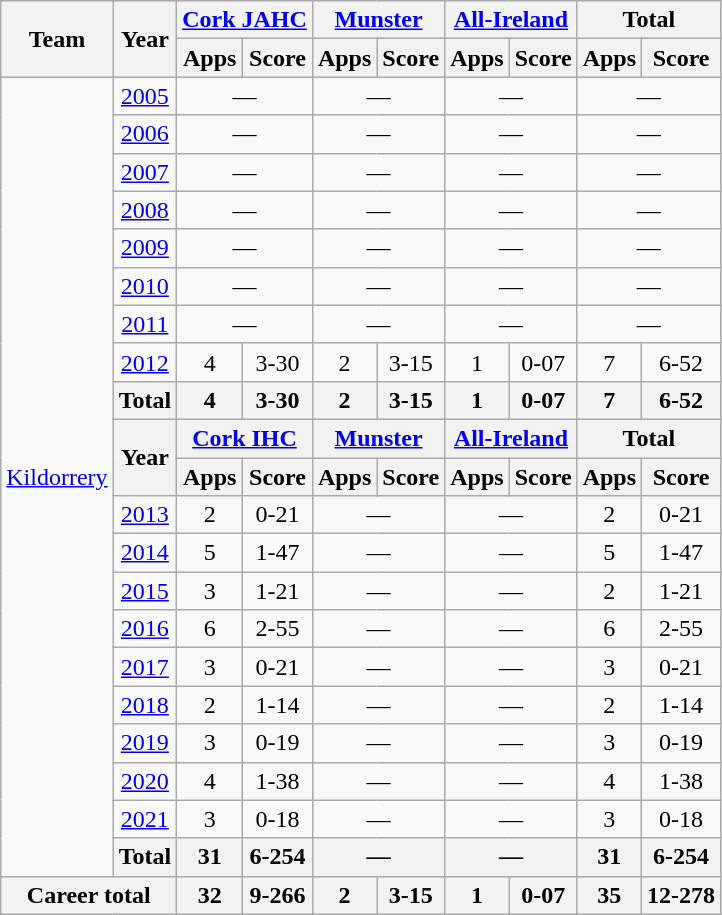<table class="wikitable" style="text-align:center">
<tr>
<th rowspan="2">Team</th>
<th rowspan="2">Year</th>
<th colspan="2"><a href='#'>Cork JAHC</a></th>
<th colspan="2"><a href='#'>Munster</a></th>
<th colspan="2"><a href='#'>All-Ireland</a></th>
<th colspan="2">Total</th>
</tr>
<tr>
<th>Apps</th>
<th>Score</th>
<th>Apps</th>
<th>Score</th>
<th>Apps</th>
<th>Score</th>
<th>Apps</th>
<th>Score</th>
</tr>
<tr>
<td rowspan="21"><a href='#'>Kildorrery</a></td>
<td><a href='#'>2005</a></td>
<td colspan=2>—</td>
<td colspan=2>—</td>
<td colspan=2>—</td>
<td colspan=2>—</td>
</tr>
<tr>
<td><a href='#'>2006</a></td>
<td colspan=2>—</td>
<td colspan=2>—</td>
<td colspan=2>—</td>
<td colspan=2>—</td>
</tr>
<tr>
<td><a href='#'>2007</a></td>
<td colspan=2>—</td>
<td colspan=2>—</td>
<td colspan=2>—</td>
<td colspan=2>—</td>
</tr>
<tr>
<td><a href='#'>2008</a></td>
<td colspan=2>—</td>
<td colspan=2>—</td>
<td colspan=2>—</td>
<td colspan=2>—</td>
</tr>
<tr>
<td><a href='#'>2009</a></td>
<td colspan=2>—</td>
<td colspan=2>—</td>
<td colspan=2>—</td>
<td colspan=2>—</td>
</tr>
<tr>
<td><a href='#'>2010</a></td>
<td colspan=2>—</td>
<td colspan=2>—</td>
<td colspan=2>—</td>
<td colspan=2>—</td>
</tr>
<tr>
<td><a href='#'>2011</a></td>
<td colspan=2>—</td>
<td colspan=2>—</td>
<td colspan=2>—</td>
<td colspan=2>—</td>
</tr>
<tr>
<td><a href='#'>2012</a></td>
<td>4</td>
<td>3-30</td>
<td>2</td>
<td>3-15</td>
<td>1</td>
<td>0-07</td>
<td>7</td>
<td>6-52</td>
</tr>
<tr>
<th>Total</th>
<th>4</th>
<th>3-30</th>
<th>2</th>
<th>3-15</th>
<th>1</th>
<th>0-07</th>
<th>7</th>
<th>6-52</th>
</tr>
<tr>
<th rowspan=2>Year</th>
<th colspan=2><a href='#'>Cork IHC</a></th>
<th colspan=2><a href='#'>Munster</a></th>
<th colspan=2><a href='#'>All-Ireland</a></th>
<th colspan=2>Total</th>
</tr>
<tr>
<th>Apps</th>
<th>Score</th>
<th>Apps</th>
<th>Score</th>
<th>Apps</th>
<th>Score</th>
<th>Apps</th>
<th>Score</th>
</tr>
<tr>
<td><a href='#'>2013</a></td>
<td>2</td>
<td>0-21</td>
<td colspan=2>—</td>
<td colspan=2>—</td>
<td>2</td>
<td>0-21</td>
</tr>
<tr>
<td><a href='#'>2014</a></td>
<td>5</td>
<td>1-47</td>
<td colspan=2>—</td>
<td colspan=2>—</td>
<td>5</td>
<td>1-47</td>
</tr>
<tr>
<td><a href='#'>2015</a></td>
<td>3</td>
<td>1-21</td>
<td colspan=2>—</td>
<td colspan=2>—</td>
<td>2</td>
<td>1-21</td>
</tr>
<tr>
<td><a href='#'>2016</a></td>
<td>6</td>
<td>2-55</td>
<td colspan=2>—</td>
<td colspan=2>—</td>
<td>6</td>
<td>2-55</td>
</tr>
<tr>
<td><a href='#'>2017</a></td>
<td>3</td>
<td>0-21</td>
<td colspan=2>—</td>
<td colspan=2>—</td>
<td>3</td>
<td>0-21</td>
</tr>
<tr>
<td><a href='#'>2018</a></td>
<td>2</td>
<td>1-14</td>
<td colspan=2>—</td>
<td colspan=2>—</td>
<td>2</td>
<td>1-14</td>
</tr>
<tr>
<td><a href='#'>2019</a></td>
<td>3</td>
<td>0-19</td>
<td colspan=2>—</td>
<td colspan=2>—</td>
<td>3</td>
<td>0-19</td>
</tr>
<tr>
<td><a href='#'>2020</a></td>
<td>4</td>
<td>1-38</td>
<td colspan=2>—</td>
<td colspan=2>—</td>
<td>4</td>
<td>1-38</td>
</tr>
<tr>
<td><a href='#'>2021</a></td>
<td>3</td>
<td>0-18</td>
<td colspan=2>—</td>
<td colspan=2>—</td>
<td>3</td>
<td>0-18</td>
</tr>
<tr>
<th>Total</th>
<th>31</th>
<th>6-254</th>
<th colspan=2>—</th>
<th colspan=2>—</th>
<th>31</th>
<th>6-254</th>
</tr>
<tr>
<th colspan="2">Career total</th>
<th>32</th>
<th>9-266</th>
<th>2</th>
<th>3-15</th>
<th>1</th>
<th>0-07</th>
<th>35</th>
<th>12-278</th>
</tr>
</table>
